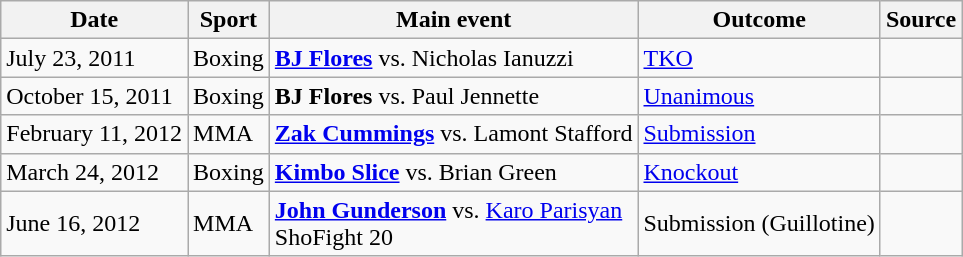<table class="wikitable">
<tr>
<th>Date</th>
<th>Sport</th>
<th>Main event</th>
<th>Outcome</th>
<th>Source</th>
</tr>
<tr>
<td>July 23, 2011</td>
<td>Boxing</td>
<td><strong><a href='#'>BJ Flores</a></strong> vs. Nicholas Ianuzzi</td>
<td><a href='#'>TKO</a></td>
<td></td>
</tr>
<tr>
<td>October 15, 2011</td>
<td>Boxing</td>
<td><strong>BJ Flores</strong> vs. Paul Jennette</td>
<td><a href='#'>Unanimous</a></td>
<td></td>
</tr>
<tr>
<td>February 11, 2012</td>
<td>MMA</td>
<td><strong><a href='#'>Zak Cummings</a></strong> vs. Lamont Stafford</td>
<td><a href='#'>Submission</a></td>
<td></td>
</tr>
<tr>
<td>March 24, 2012</td>
<td>Boxing</td>
<td><strong><a href='#'>Kimbo Slice</a></strong> vs. Brian Green</td>
<td><a href='#'>Knockout</a></td>
<td></td>
</tr>
<tr>
<td>June 16, 2012</td>
<td>MMA</td>
<td><strong><a href='#'>John Gunderson</a></strong> vs. <a href='#'>Karo Parisyan</a> <br> ShoFight 20</td>
<td>Submission (Guillotine)</td>
<td></td>
</tr>
</table>
